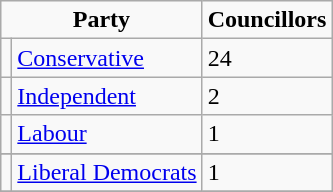<table class="wikitable">
<tr>
<td colspan="2" rowspan="1" align="center" valign="top"><strong>Party</strong></td>
<td valign="top"><strong>Councillors</strong><br></td>
</tr>
<tr>
<td></td>
<td><a href='#'>Conservative</a></td>
<td>24</td>
</tr>
<tr>
<td></td>
<td><a href='#'>Independent</a></td>
<td>2</td>
</tr>
<tr>
<td></td>
<td><a href='#'>Labour</a></td>
<td>1</td>
</tr>
<tr>
</tr>
<tr>
<td></td>
<td><a href='#'>Liberal Democrats</a></td>
<td>1</td>
</tr>
<tr>
</tr>
</table>
